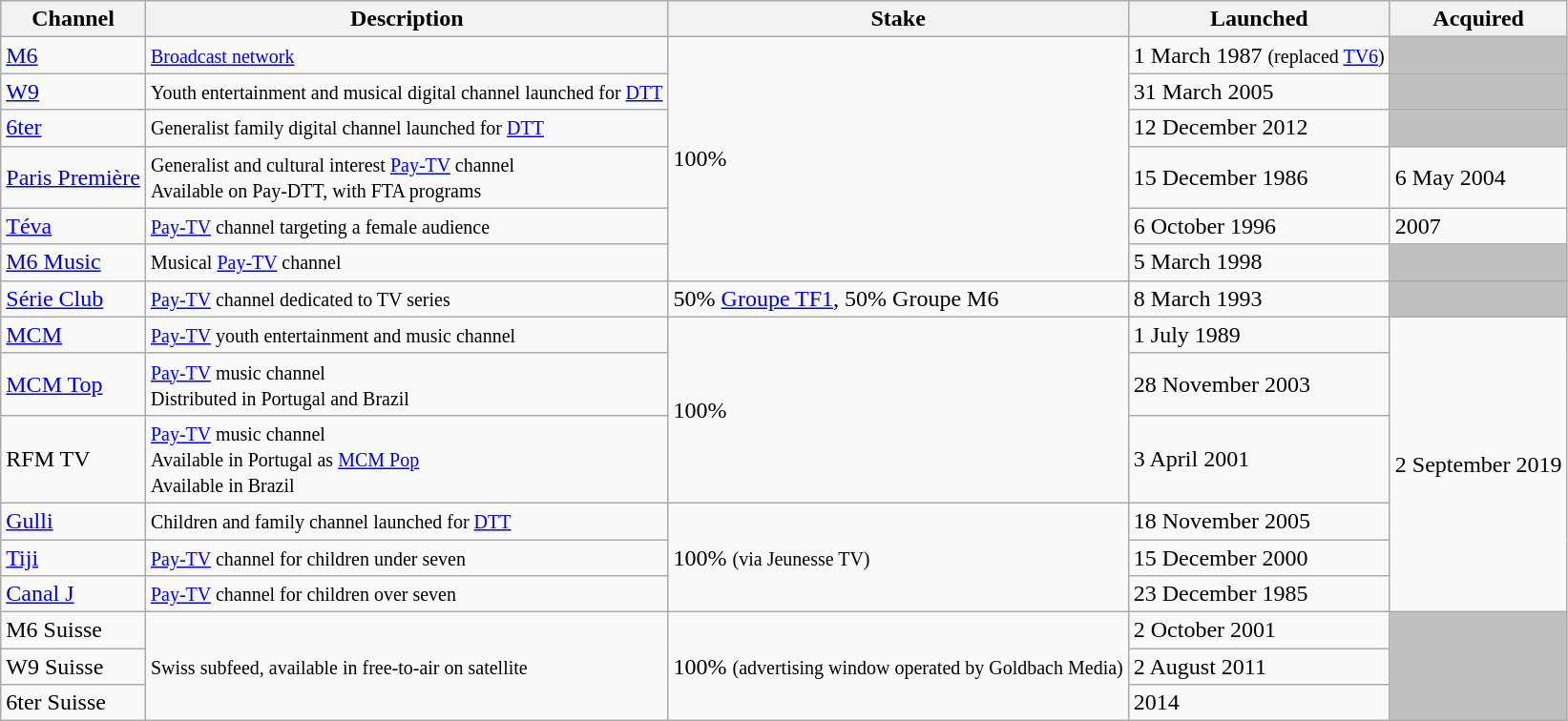<table class="wikitable">
<tr>
<th>Channel</th>
<th>Description</th>
<th>Stake</th>
<th>Launched</th>
<th>Acquired</th>
</tr>
<tr>
<td><a href='#'>M6</a></td>
<td><small><a href='#'>Broadcast network</a></small></td>
<td rowspan="6">100%</td>
<td>1 March 1987 <small>(replaced <a href='#'>TV6</a>)</small></td>
<td bgcolor="#C0C0C0"></td>
</tr>
<tr>
<td><a href='#'>W9</a></td>
<td><small>Youth entertainment and musical digital channel launched for <a href='#'>DTT</a></small></td>
<td>31 March 2005</td>
<td bgcolor="#C0C0C0"></td>
</tr>
<tr>
<td><a href='#'>6ter</a></td>
<td><small>Generalist family digital channel launched for <a href='#'>DTT</a></small></td>
<td>12 December 2012</td>
<td bgcolor="#C0C0C0"></td>
</tr>
<tr>
<td><a href='#'>Paris Première</a></td>
<td><small>Generalist and cultural interest <a href='#'>Pay-TV</a> channel<br>Available on Pay-DTT, with FTA programs</small></td>
<td>15 December 1986</td>
<td>6 May 2004</td>
</tr>
<tr>
<td><a href='#'>Téva</a></td>
<td><small><a href='#'>Pay-TV</a> channel targeting a female audience</small></td>
<td>6 October 1996</td>
<td>2007</td>
</tr>
<tr>
<td><a href='#'>M6 Music</a></td>
<td><small>Musical <a href='#'>Pay-TV</a> channel</small></td>
<td>5 March 1998</td>
<td bgcolor="#C0C0C0"></td>
</tr>
<tr>
<td><a href='#'>Série Club</a></td>
<td><small><a href='#'>Pay-TV</a> channel dedicated to TV series</small></td>
<td>50% <a href='#'>Groupe TF1</a>, 50% Groupe M6</td>
<td>8 March 1993</td>
<td bgcolor="#C0C0C0"></td>
</tr>
<tr>
<td><a href='#'>MCM</a></td>
<td><small><a href='#'>Pay-TV</a> youth entertainment and music channel</small></td>
<td rowspan="3">100%</td>
<td>1 July 1989</td>
<td rowspan="6">2 September 2019</td>
</tr>
<tr>
<td><a href='#'>MCM Top</a></td>
<td><small><a href='#'>Pay-TV</a> music channel</small><br><small>Distributed in Portugal and Brazil</small></td>
<td>28 November 2003</td>
</tr>
<tr>
<td>RFM TV</td>
<td><small><a href='#'>Pay-TV</a>  music channel<br>Available in Portugal as <a href='#'>MCM Pop</a><br>Available in Brazil</small></td>
<td>3 April 2001</td>
</tr>
<tr>
<td><a href='#'>Gulli</a></td>
<td><small>Children and family channel launched for <a href='#'>DTT</a></small></td>
<td rowspan="3">100% <small>(via Jeunesse TV)</small></td>
<td>18 November 2005</td>
</tr>
<tr>
<td><a href='#'>Tiji</a></td>
<td><small><a href='#'>Pay-TV</a>  channel for children under seven</small></td>
<td>15 December 2000</td>
</tr>
<tr>
<td><a href='#'>Canal J</a></td>
<td><small><a href='#'>Pay-TV</a>  channel for children over seven</small></td>
<td>23 December 1985</td>
</tr>
<tr>
<td>M6 Suisse</td>
<td rowspan="3"><small>Swiss subfeed, available in free-to-air on satellite</small></td>
<td rowspan="3">100% <small>(advertising window operated by Goldbach Media)</small></td>
<td>2 October 2001</td>
<td rowspan="3" bgcolor="#C0C0C0"></td>
</tr>
<tr>
<td>W9 Suisse</td>
<td>2 August 2011</td>
</tr>
<tr>
<td>6ter Suisse</td>
<td>2014</td>
</tr>
</table>
